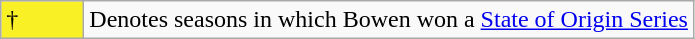<table class="wikitable">
<tr>
<td style="background:#f9f025; width:3em;">†</td>
<td>Denotes seasons in which Bowen won a <a href='#'>State of Origin Series</a></td>
</tr>
</table>
